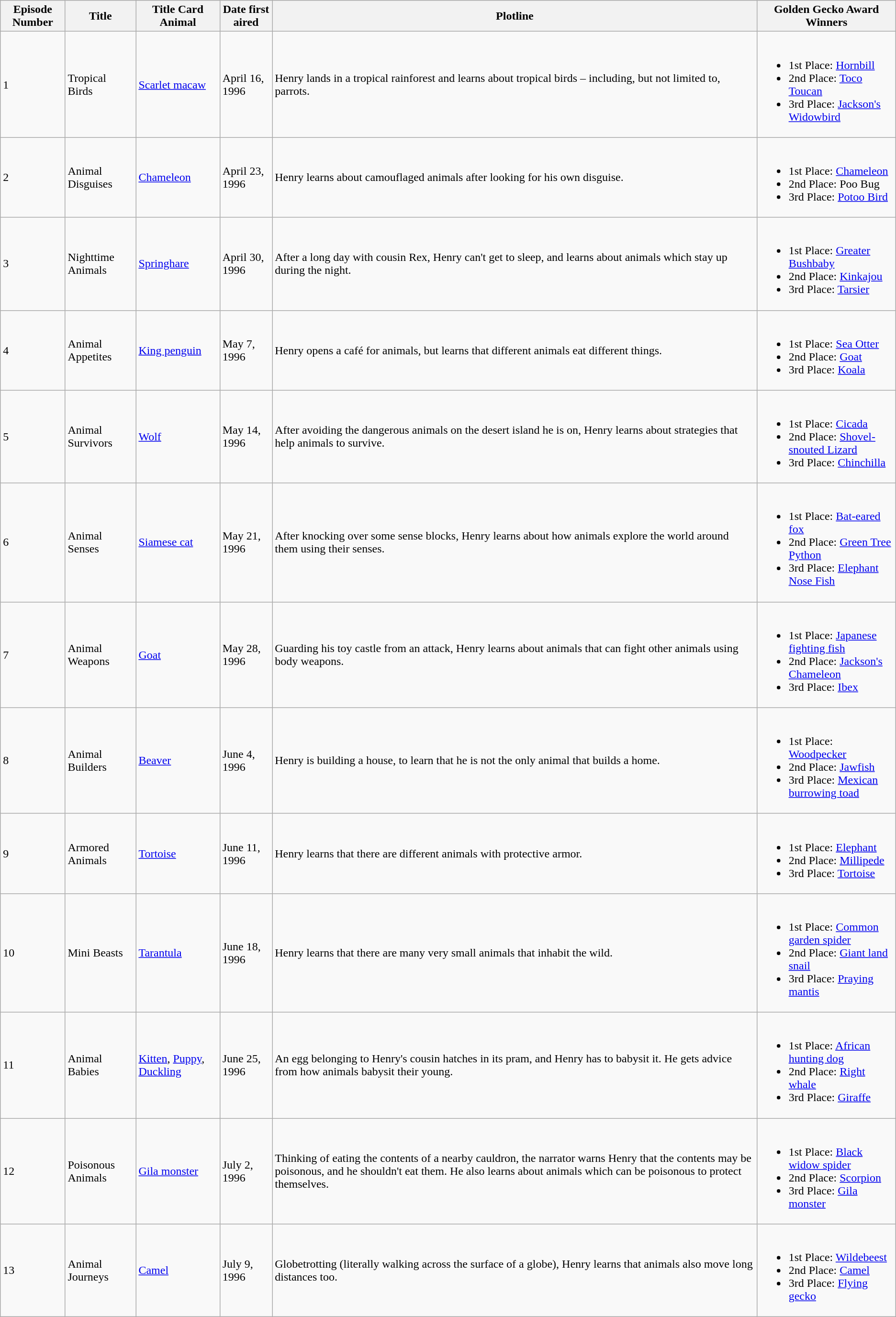<table class="wikitable">
<tr>
<th>Episode Number</th>
<th>Title</th>
<th>Title Card Animal</th>
<th>Date first aired</th>
<th>Plotline</th>
<th>Golden Gecko Award Winners</th>
</tr>
<tr>
<td>1</td>
<td>Tropical Birds</td>
<td><a href='#'>Scarlet macaw</a></td>
<td>April 16, 1996</td>
<td>Henry lands in a tropical rainforest and learns about tropical birds – including, but not limited to, parrots.</td>
<td><br><ul><li>1st Place: <a href='#'>Hornbill</a></li><li>2nd Place: <a href='#'>Toco Toucan</a></li><li>3rd Place: <a href='#'>Jackson's Widowbird</a></li></ul></td>
</tr>
<tr>
<td>2</td>
<td>Animal Disguises</td>
<td><a href='#'>Chameleon</a></td>
<td>April 23, 1996</td>
<td>Henry learns about camouflaged animals after looking for his own disguise.</td>
<td><br><ul><li>1st Place: <a href='#'>Chameleon</a></li><li>2nd Place: Poo Bug</li><li>3rd Place: <a href='#'>Potoo Bird</a></li></ul></td>
</tr>
<tr>
<td>3</td>
<td>Nighttime Animals</td>
<td><a href='#'>Springhare</a></td>
<td>April 30, 1996</td>
<td>After a long day with cousin Rex, Henry can't get to sleep, and learns about animals which stay up during the night.</td>
<td><br><ul><li>1st Place: <a href='#'>Greater Bushbaby</a></li><li>2nd Place: <a href='#'>Kinkajou</a></li><li>3rd Place: <a href='#'>Tarsier</a></li></ul></td>
</tr>
<tr>
<td>4</td>
<td>Animal Appetites</td>
<td><a href='#'>King penguin</a></td>
<td>May 7, 1996</td>
<td>Henry opens a café for animals, but learns that different animals eat different things.</td>
<td><br><ul><li>1st Place: <a href='#'>Sea Otter</a></li><li>2nd Place: <a href='#'>Goat</a></li><li>3rd Place: <a href='#'>Koala</a></li></ul></td>
</tr>
<tr>
<td>5</td>
<td>Animal Survivors</td>
<td><a href='#'>Wolf</a></td>
<td>May 14, 1996</td>
<td>After avoiding the dangerous animals on the desert island he is on, Henry learns about strategies that help animals to survive.</td>
<td><br><ul><li>1st Place: <a href='#'>Cicada</a></li><li>2nd Place: <a href='#'>Shovel-snouted Lizard</a></li><li>3rd Place: <a href='#'>Chinchilla</a></li></ul></td>
</tr>
<tr>
<td>6</td>
<td>Animal Senses</td>
<td><a href='#'>Siamese cat</a></td>
<td>May 21, 1996</td>
<td>After knocking over some sense blocks, Henry learns about how animals explore the world around them using their senses.</td>
<td><br><ul><li>1st Place: <a href='#'>Bat-eared fox</a></li><li>2nd Place: <a href='#'>Green Tree Python</a></li><li>3rd Place: <a href='#'>Elephant Nose Fish</a></li></ul></td>
</tr>
<tr>
<td>7</td>
<td>Animal Weapons</td>
<td><a href='#'>Goat</a></td>
<td>May 28, 1996</td>
<td>Guarding his toy castle from an attack, Henry learns about animals that can fight other animals using body weapons.</td>
<td><br><ul><li>1st Place: <a href='#'>Japanese fighting fish</a></li><li>2nd Place: <a href='#'>Jackson's Chameleon</a></li><li>3rd Place: <a href='#'>Ibex</a></li></ul></td>
</tr>
<tr>
<td>8</td>
<td>Animal Builders</td>
<td><a href='#'>Beaver</a></td>
<td>June 4, 1996</td>
<td>Henry is building a house, to learn that he is not the only animal that builds a home.</td>
<td><br><ul><li>1st Place: <a href='#'>Woodpecker</a></li><li>2nd Place: <a href='#'>Jawfish</a></li><li>3rd Place: <a href='#'>Mexican burrowing toad</a></li></ul></td>
</tr>
<tr>
<td>9</td>
<td>Armored Animals</td>
<td><a href='#'>Tortoise</a></td>
<td>June 11, 1996</td>
<td>Henry learns that there are different animals with protective armor.</td>
<td><br><ul><li>1st Place: <a href='#'>Elephant</a></li><li>2nd Place: <a href='#'>Millipede</a></li><li>3rd Place: <a href='#'>Tortoise</a></li></ul></td>
</tr>
<tr>
<td>10</td>
<td>Mini Beasts</td>
<td><a href='#'>Tarantula</a></td>
<td>June 18, 1996</td>
<td>Henry learns that there are many very small animals that inhabit the wild.</td>
<td><br><ul><li>1st Place: <a href='#'>Common garden spider</a></li><li>2nd Place: <a href='#'>Giant land snail</a></li><li>3rd Place: <a href='#'>Praying mantis</a></li></ul></td>
</tr>
<tr>
<td>11</td>
<td>Animal Babies</td>
<td><a href='#'>Kitten</a>, <a href='#'>Puppy</a>, <a href='#'>Duckling</a></td>
<td>June 25, 1996</td>
<td>An egg belonging to Henry's cousin hatches in its pram, and Henry has to babysit it. He gets advice from how animals babysit their young.</td>
<td><br><ul><li>1st Place: <a href='#'>African hunting dog</a></li><li>2nd Place: <a href='#'>Right whale</a></li><li>3rd Place: <a href='#'>Giraffe</a></li></ul></td>
</tr>
<tr>
<td>12</td>
<td>Poisonous Animals</td>
<td><a href='#'>Gila monster</a></td>
<td>July 2, 1996</td>
<td>Thinking of eating the contents of a nearby cauldron, the narrator warns Henry that the contents may be poisonous, and he shouldn't eat them. He also learns about animals which can be poisonous to protect themselves.</td>
<td><br><ul><li>1st Place: <a href='#'>Black widow spider</a></li><li>2nd Place: <a href='#'>Scorpion</a></li><li>3rd Place: <a href='#'>Gila monster</a></li></ul></td>
</tr>
<tr>
<td>13</td>
<td>Animal Journeys</td>
<td><a href='#'>Camel</a></td>
<td>July 9, 1996</td>
<td>Globetrotting (literally walking across the surface of a globe), Henry learns that animals also move long distances too.</td>
<td><br><ul><li>1st Place: <a href='#'>Wildebeest</a></li><li>2nd Place: <a href='#'>Camel</a></li><li>3rd Place: <a href='#'>Flying gecko</a></li></ul></td>
</tr>
</table>
